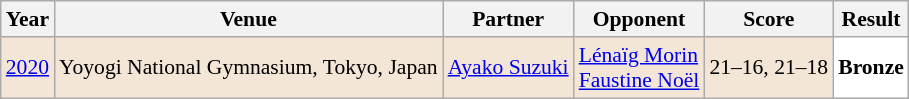<table class="sortable wikitable" style="font-size: 90%;">
<tr>
<th>Year</th>
<th>Venue</th>
<th>Partner</th>
<th>Opponent</th>
<th>Score</th>
<th>Result</th>
</tr>
<tr style="background:#F3E6D7">
<td align="center"><a href='#'>2020</a></td>
<td align="left">Yoyogi National Gymnasium, Tokyo, Japan</td>
<td align="left"> <a href='#'>Ayako Suzuki</a></td>
<td align="left"> <a href='#'>Lénaïg Morin</a><br> <a href='#'>Faustine Noël</a></td>
<td align="left">21–16, 21–18</td>
<td style="text-align:left; background:white"> <strong>Bronze</strong></td>
</tr>
</table>
